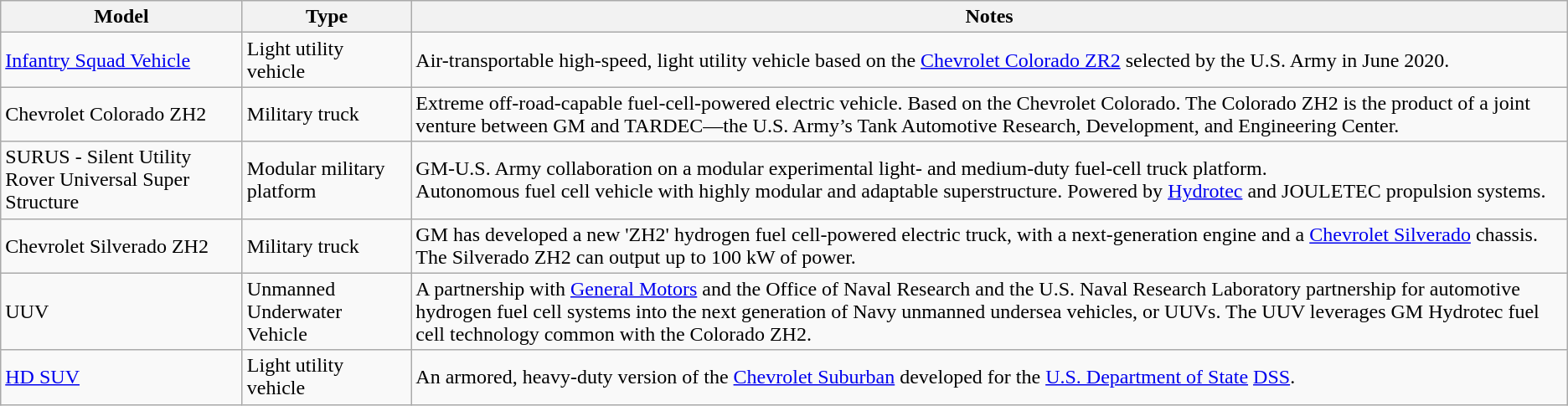<table class="wikitable">
<tr>
<th>Model</th>
<th>Type</th>
<th>Notes</th>
</tr>
<tr>
<td><a href='#'>Infantry Squad Vehicle</a></td>
<td>Light utility vehicle</td>
<td>Air-transportable high-speed, light utility vehicle based on the <a href='#'>Chevrolet Colorado ZR2</a> selected by the U.S. Army in June 2020.</td>
</tr>
<tr>
<td>Chevrolet Colorado ZH2</td>
<td>Military truck</td>
<td>Extreme off-road-capable fuel-cell-powered electric vehicle. Based on the Chevrolet Colorado.  The Colorado ZH2 is the product of a joint venture between GM and TARDEC—the U.S. Army’s Tank Automotive Research, Development, and Engineering Center.</td>
</tr>
<tr>
<td>SURUS - Silent Utility Rover Universal Super Structure</td>
<td>Modular military platform</td>
<td>GM-U.S. Army collaboration on a modular experimental light- and medium-duty fuel-cell truck platform.<br>Autonomous fuel cell vehicle with highly modular and adaptable superstructure. Powered by <a href='#'>Hydrotec</a> and JOULETEC propulsion systems.</td>
</tr>
<tr>
<td>Chevrolet Silverado ZH2</td>
<td>Military truck</td>
<td>GM has developed a new 'ZH2' hydrogen fuel cell-powered electric truck, with a next-generation engine and a <a href='#'>Chevrolet Silverado</a> chassis. The Silverado ZH2 can output up to 100 kW of power.</td>
</tr>
<tr>
<td>UUV</td>
<td>Unmanned Underwater Vehicle</td>
<td>A partnership with <a href='#'>General Motors</a> and the Office of Naval Research and the U.S. Naval Research Laboratory partnership for automotive hydrogen fuel cell systems into the next generation of Navy unmanned undersea vehicles, or UUVs. The UUV leverages GM Hydrotec fuel cell technology common with the Colorado ZH2.</td>
</tr>
<tr>
<td><a href='#'>HD SUV</a></td>
<td>Light utility vehicle</td>
<td>An armored, heavy-duty version of the <a href='#'>Chevrolet Suburban</a> developed for the <a href='#'>U.S. Department of State</a> <a href='#'>DSS</a>.</td>
</tr>
</table>
